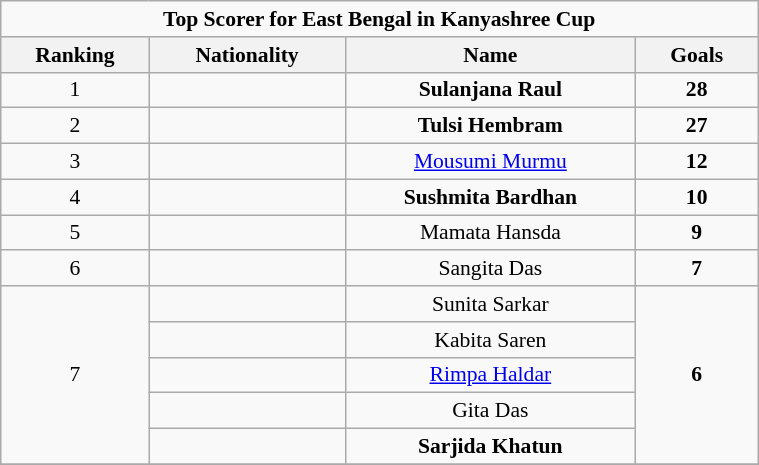<table class="wikitable" style="font-size:90%; width:40%; text-align:center">
<tr>
<td Colspan="5"><strong>Top Scorer for East Bengal in Kanyashree Cup</strong></td>
</tr>
<tr>
<th width="5%">Ranking</th>
<th width="7%">Nationality</th>
<th width="15%">Name</th>
<th width="5%">Goals</th>
</tr>
<tr>
<td>1</td>
<td align=left></td>
<td><strong>Sulanjana Raul</strong></td>
<td><strong>28</strong></td>
</tr>
<tr>
<td>2</td>
<td align=left></td>
<td><strong>Tulsi Hembram</strong></td>
<td><strong>27</strong></td>
</tr>
<tr>
<td>3</td>
<td align=left></td>
<td><a href='#'>Mousumi Murmu</a></td>
<td><strong>12</strong></td>
</tr>
<tr>
<td>4</td>
<td align=left></td>
<td><strong>Sushmita Bardhan</strong></td>
<td><strong>10</strong></td>
</tr>
<tr>
<td>5</td>
<td align=left></td>
<td>Mamata Hansda</td>
<td><strong>9</strong></td>
</tr>
<tr>
<td>6</td>
<td align=left></td>
<td>Sangita Das</td>
<td><strong>7</strong></td>
</tr>
<tr>
<td rowspan=5>7</td>
<td align=left></td>
<td>Sunita Sarkar</td>
<td rowspan=5><strong>6</strong></td>
</tr>
<tr>
<td align=left></td>
<td>Kabita Saren</td>
</tr>
<tr>
<td align=left></td>
<td><a href='#'>Rimpa Haldar</a></td>
</tr>
<tr>
<td align=left></td>
<td>Gita Das</td>
</tr>
<tr>
<td align=left></td>
<td><strong>Sarjida Khatun</strong></td>
</tr>
<tr>
</tr>
</table>
